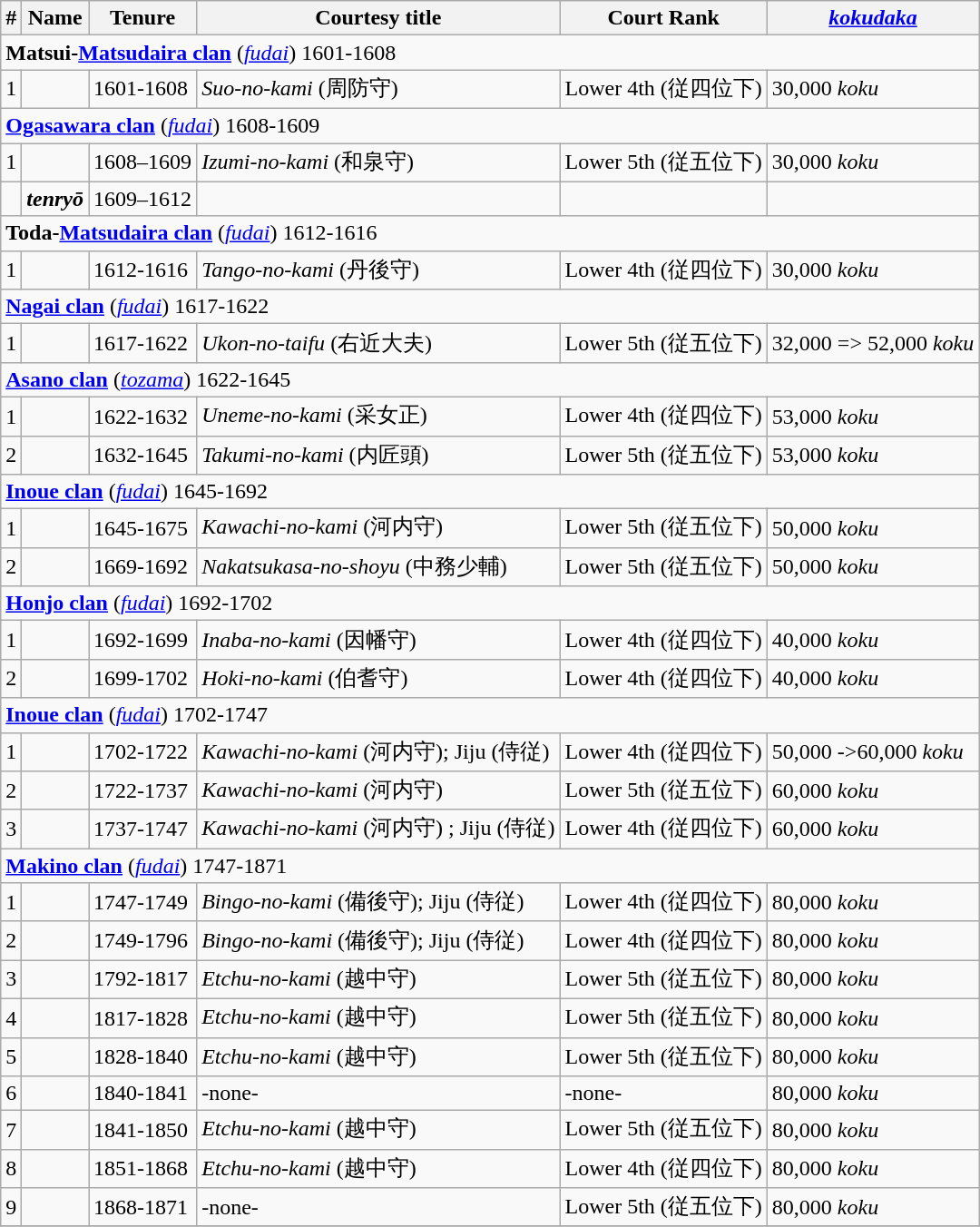<table class=wikitable>
<tr>
<th>#</th>
<th>Name</th>
<th>Tenure</th>
<th>Courtesy title</th>
<th>Court Rank</th>
<th><em><a href='#'>kokudaka</a></em></th>
</tr>
<tr>
<td colspan=6> <strong>Matsui-<a href='#'>Matsudaira clan</a></strong> (<em><a href='#'>fudai</a></em>) 1601-1608</td>
</tr>
<tr>
<td>1</td>
<td></td>
<td>1601-1608</td>
<td><em>Suo-no-kami</em> (周防守)</td>
<td>Lower 4th  (従四位下)</td>
<td>30,000 <em>koku</em></td>
</tr>
<tr>
<td colspan=6> <strong><a href='#'>Ogasawara clan</a></strong>  (<em><a href='#'>fudai</a></em>) 1608-1609</td>
</tr>
<tr>
<td>1</td>
<td></td>
<td>1608–1609</td>
<td><em>Izumi-no-kami</em> (和泉守)</td>
<td>Lower 5th  (従五位下)</td>
<td>30,000 <em>koku</em></td>
</tr>
<tr>
<td></td>
<td><strong><em>tenryō</em></strong></td>
<td>1609–1612</td>
<td></td>
<td></td>
<td></td>
</tr>
<tr>
<td colspan=6> <strong>Toda-<a href='#'>Matsudaira clan</a></strong> (<em><a href='#'>fudai</a></em>) 1612-1616</td>
</tr>
<tr>
<td>1</td>
<td></td>
<td>1612-1616</td>
<td><em>Tango-no-kami</em> (丹後守)</td>
<td>Lower 4th  (従四位下)</td>
<td>30,000 <em>koku</em></td>
</tr>
<tr>
<td colspan=6> <strong><a href='#'>Nagai clan</a></strong>   (<em><a href='#'>fudai</a></em>) 1617-1622</td>
</tr>
<tr>
<td>1</td>
<td></td>
<td>1617-1622</td>
<td><em>Ukon-no-taifu</em> (右近大夫)</td>
<td>Lower 5th  (従五位下)</td>
<td>32,000 => 52,000 <em>koku</em></td>
</tr>
<tr>
<td colspan=6> <strong><a href='#'>Asano clan</a></strong>   (<em><a href='#'>tozama</a></em>) 1622-1645</td>
</tr>
<tr>
<td>1</td>
<td></td>
<td>1622-1632</td>
<td><em>Uneme-no-kami</em> (采女正)</td>
<td>Lower 4th  (従四位下)</td>
<td>53,000 <em>koku</em></td>
</tr>
<tr>
<td>2</td>
<td></td>
<td>1632-1645</td>
<td><em>Takumi-no-kami</em> (内匠頭)</td>
<td>Lower 5th  (従五位下)</td>
<td>53,000 <em>koku</em></td>
</tr>
<tr>
<td colspan=6> <strong><a href='#'>Inoue clan</a></strong>   (<em><a href='#'>fudai</a></em>) 1645-1692</td>
</tr>
<tr>
<td>1</td>
<td></td>
<td>1645-1675</td>
<td><em>Kawachi-no-kami</em> (河内守)</td>
<td>Lower 5th  (従五位下)</td>
<td>50,000 <em>koku</em></td>
</tr>
<tr>
<td>2</td>
<td></td>
<td>1669-1692</td>
<td><em>Nakatsukasa-no-shoyu</em> (中務少輔)</td>
<td>Lower 5th  (従五位下)</td>
<td>50,000 <em>koku</em></td>
</tr>
<tr>
<td colspan=6> <strong><a href='#'>Honjo clan</a></strong>   (<em><a href='#'>fudai</a></em>) 1692-1702</td>
</tr>
<tr>
<td>1</td>
<td></td>
<td>1692-1699</td>
<td><em>Inaba-no-kami</em> (因幡守)</td>
<td>Lower 4th  (従四位下)</td>
<td>40,000 <em>koku</em></td>
</tr>
<tr>
<td>2</td>
<td></td>
<td>1699-1702</td>
<td><em>Hoki-no-kami</em> (伯耆守)</td>
<td>Lower 4th  (従四位下)</td>
<td>40,000 <em>koku</em></td>
</tr>
<tr>
<td colspan=6> <strong><a href='#'>Inoue clan</a></strong>   (<em><a href='#'>fudai</a></em>) 1702-1747</td>
</tr>
<tr>
<td>1</td>
<td></td>
<td>1702-1722</td>
<td><em>Kawachi-no-kami</em> (河内守); Jiju (侍従)</td>
<td>Lower 4th  (従四位下)</td>
<td>50,000 ->60,000 <em>koku</em></td>
</tr>
<tr>
<td>2</td>
<td></td>
<td>1722-1737</td>
<td><em>Kawachi-no-kami</em> (河内守)</td>
<td>Lower 5th  (従五位下)</td>
<td>60,000 <em>koku</em></td>
</tr>
<tr>
<td>3</td>
<td></td>
<td>1737-1747</td>
<td><em>Kawachi-no-kami</em> (河内守) ; Jiju (侍従)</td>
<td>Lower 4th  (従四位下)</td>
<td>60,000 <em>koku</em></td>
</tr>
<tr>
<td colspan=6> <strong><a href='#'>Makino clan</a></strong>   (<em><a href='#'>fudai</a></em>) 1747-1871</td>
</tr>
<tr>
<td>1</td>
<td></td>
<td>1747-1749</td>
<td><em>Bingo-no-kami</em> (備後守); Jiju (侍従)</td>
<td>Lower 4th  (従四位下)</td>
<td>80,000 <em>koku</em></td>
</tr>
<tr>
<td>2</td>
<td></td>
<td>1749-1796</td>
<td><em>Bingo-no-kami</em> (備後守); Jiju (侍従)</td>
<td>Lower 4th  (従四位下)</td>
<td>80,000 <em>koku</em></td>
</tr>
<tr>
<td>3</td>
<td></td>
<td>1792-1817</td>
<td><em>Etchu-no-kami</em> (越中守)</td>
<td>Lower 5th  (従五位下)</td>
<td>80,000 <em>koku</em></td>
</tr>
<tr>
<td>4</td>
<td></td>
<td>1817-1828</td>
<td><em>Etchu-no-kami</em> (越中守)</td>
<td>Lower 5th  (従五位下)</td>
<td>80,000 <em>koku</em></td>
</tr>
<tr>
<td>5</td>
<td></td>
<td>1828-1840</td>
<td><em>Etchu-no-kami</em> (越中守)</td>
<td>Lower 5th  (従五位下)</td>
<td>80,000 <em>koku</em></td>
</tr>
<tr>
<td>6</td>
<td></td>
<td>1840-1841</td>
<td>-none-</td>
<td>-none-</td>
<td>80,000 <em>koku</em></td>
</tr>
<tr>
<td>7</td>
<td></td>
<td>1841-1850</td>
<td><em>Etchu-no-kami</em> (越中守)</td>
<td>Lower 5th  (従五位下)</td>
<td>80,000 <em>koku</em></td>
</tr>
<tr>
<td>8</td>
<td></td>
<td>1851-1868</td>
<td><em>Etchu-no-kami</em> (越中守)</td>
<td>Lower 4th  (従四位下)</td>
<td>80,000 <em>koku</em></td>
</tr>
<tr>
<td>9</td>
<td></td>
<td>1868-1871</td>
<td>-none-</td>
<td>Lower 5th  (従五位下)</td>
<td>80,000 <em>koku</em></td>
</tr>
<tr>
</tr>
</table>
